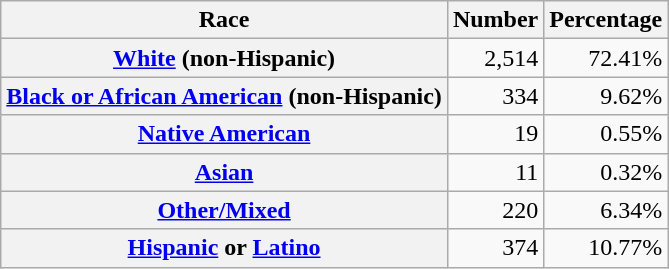<table class="wikitable" style="text-align:right">
<tr>
<th scope="col">Race</th>
<th scope="col">Number</th>
<th scope="col">Percentage</th>
</tr>
<tr>
<th scope="row"><a href='#'>White</a> (non-Hispanic)</th>
<td>2,514</td>
<td>72.41%</td>
</tr>
<tr>
<th scope="row"><a href='#'>Black or African American</a> (non-Hispanic)</th>
<td>334</td>
<td>9.62%</td>
</tr>
<tr>
<th scope="row"><a href='#'>Native American</a></th>
<td>19</td>
<td>0.55%</td>
</tr>
<tr>
<th scope="row"><a href='#'>Asian</a></th>
<td>11</td>
<td>0.32%</td>
</tr>
<tr>
<th scope="row"><a href='#'>Other/Mixed</a></th>
<td>220</td>
<td>6.34%</td>
</tr>
<tr>
<th scope="row"><a href='#'>Hispanic</a> or <a href='#'>Latino</a></th>
<td>374</td>
<td>10.77%</td>
</tr>
</table>
